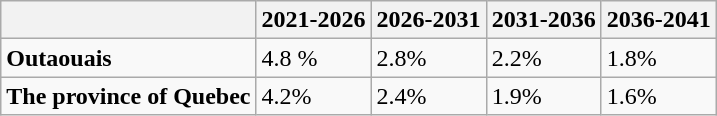<table class="wikitable">
<tr>
<th></th>
<th>2021-2026</th>
<th>2026-2031</th>
<th>2031-2036</th>
<th>2036-2041</th>
</tr>
<tr>
<td><strong>Outaouais</strong></td>
<td>4.8 %</td>
<td>2.8%</td>
<td>2.2%</td>
<td>1.8%</td>
</tr>
<tr>
<td><strong>The province of Quebec</strong></td>
<td>4.2%</td>
<td>2.4%</td>
<td>1.9%</td>
<td>1.6%</td>
</tr>
</table>
